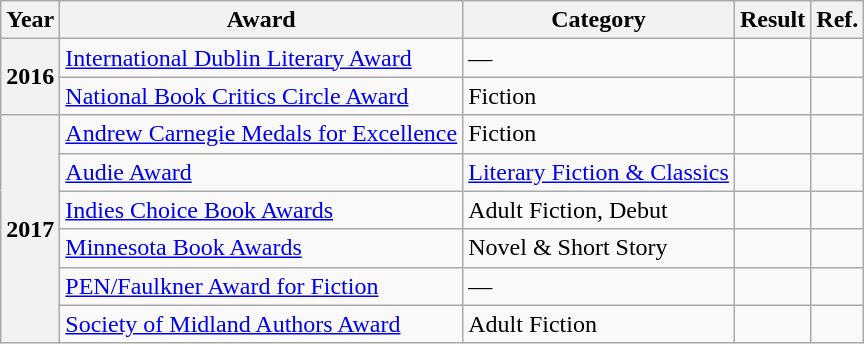<table class="wikitable sortable">
<tr>
<th>Year</th>
<th>Award</th>
<th>Category</th>
<th>Result</th>
<th>Ref.</th>
</tr>
<tr>
<th rowspan="2">2016</th>
<td><a href='#'>International Dublin Literary Award</a></td>
<td>—</td>
<td></td>
<td></td>
</tr>
<tr>
<td><a href='#'>National Book Critics Circle Award</a></td>
<td>Fiction</td>
<td></td>
<td></td>
</tr>
<tr>
<th rowspan="6">2017</th>
<td><a href='#'>Andrew Carnegie Medals for Excellence</a></td>
<td>Fiction</td>
<td></td>
<td></td>
</tr>
<tr>
<td><a href='#'>Audie Award</a></td>
<td><a href='#'>Literary Fiction & Classics</a></td>
<td></td>
<td></td>
</tr>
<tr>
<td><a href='#'>Indies Choice Book Awards</a></td>
<td>Adult Fiction, Debut</td>
<td></td>
<td></td>
</tr>
<tr>
<td><a href='#'>Minnesota Book Awards</a></td>
<td>Novel & Short Story</td>
<td></td>
<td></td>
</tr>
<tr>
<td><a href='#'>PEN/Faulkner Award for Fiction</a></td>
<td>—</td>
<td></td>
<td></td>
</tr>
<tr>
<td><a href='#'>Society of Midland Authors Award</a></td>
<td>Adult Fiction</td>
<td></td>
<td></td>
</tr>
</table>
